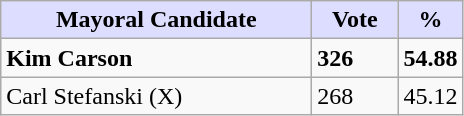<table class="wikitable">
<tr>
<th style="background:#ddf; width:200px;">Mayoral Candidate</th>
<th style="background:#ddf; width:50px;">Vote</th>
<th style="background:#ddf; width:30px;">%</th>
</tr>
<tr>
<td><strong>Kim Carson</strong></td>
<td><strong>326</strong></td>
<td><strong>54.88</strong></td>
</tr>
<tr>
<td>Carl Stefanski (X)</td>
<td>268</td>
<td>45.12</td>
</tr>
</table>
